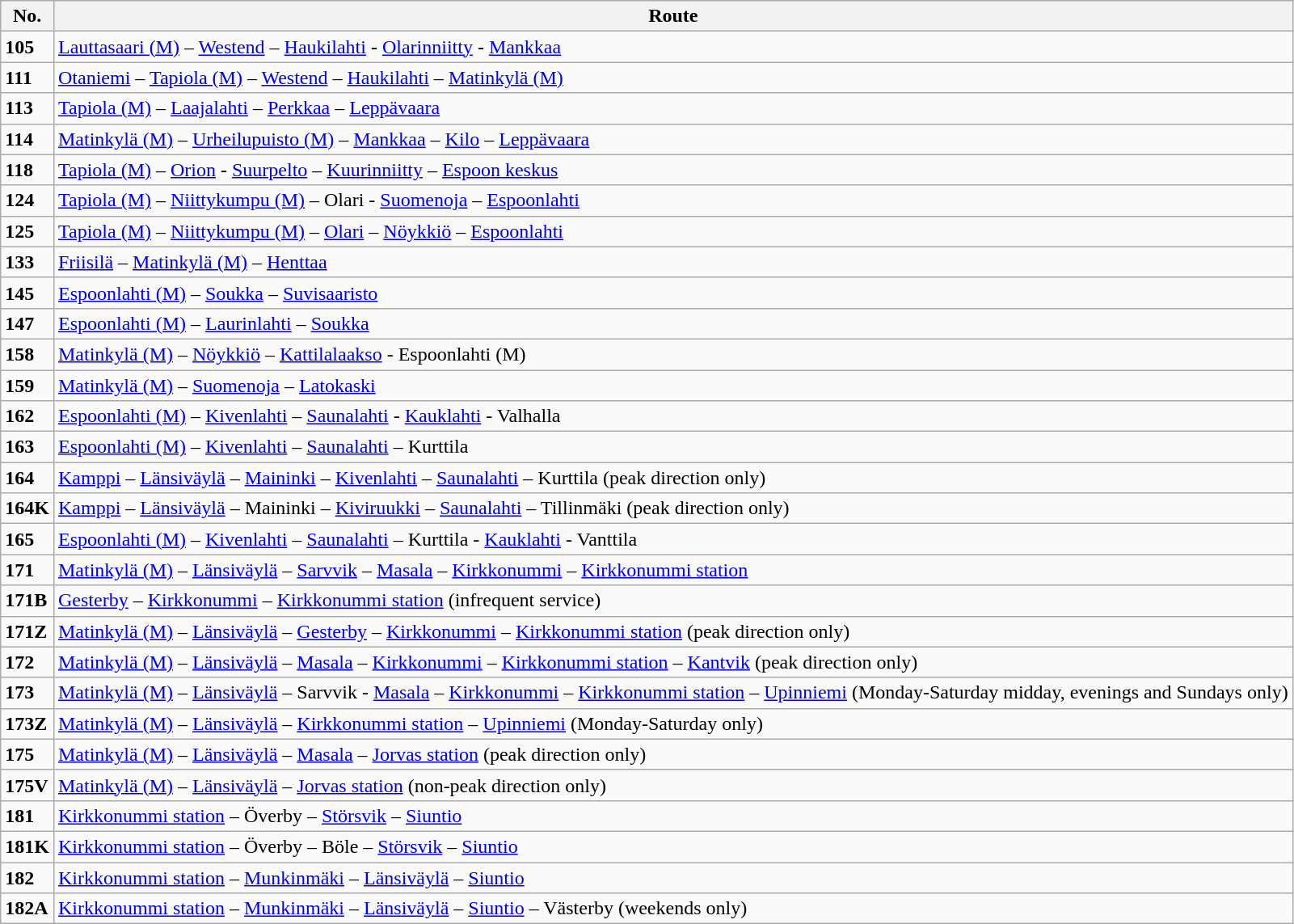<table class="wikitable mw-collapsible mw-collapsed">
<tr>
<th>No.</th>
<th>Route</th>
</tr>
<tr>
<td><strong>105</strong></td>
<td><a href='#'>Lauttasaari (M)</a> – <a href='#'>Westend</a> – <a href='#'>Haukilahti</a> - <a href='#'>Olarinniitty</a> - <a href='#'>Mankkaa</a></td>
</tr>
<tr>
<td><strong>111</strong></td>
<td><a href='#'>Otaniemi</a> – <a href='#'>Tapiola (M)</a> – <a href='#'>Westend</a> – <a href='#'>Haukilahti</a> – <a href='#'>Matinkylä (M)</a></td>
</tr>
<tr>
<td><strong>113</strong></td>
<td><a href='#'>Tapiola (M)</a> – <a href='#'>Laajalahti</a> – <a href='#'>Perkkaa</a> – <a href='#'>Leppävaara</a></td>
</tr>
<tr>
<td><strong>114</strong></td>
<td><a href='#'>Matinkylä (M)</a> – <a href='#'>Urheilupuisto (M)</a> – <a href='#'>Mankkaa</a> – <a href='#'>Kilo</a> – <a href='#'>Leppävaara</a></td>
</tr>
<tr>
<td><strong>118</strong></td>
<td><a href='#'>Tapiola (M)</a> – <a href='#'>Orion</a> - <a href='#'>Suurpelto</a> – <a href='#'>Kuurinniitty</a> – <a href='#'>Espoon keskus</a></td>
</tr>
<tr>
<td><strong>124</strong></td>
<td><a href='#'>Tapiola (M)</a> – <a href='#'>Niittykumpu (M)</a> – Olari - <a href='#'>Suomenoja</a> – <a href='#'>Espoonlahti</a></td>
</tr>
<tr>
<td><strong>125</strong></td>
<td><a href='#'>Tapiola (M)</a> – <a href='#'>Niittykumpu (M)</a> – <a href='#'>Olari</a> – <a href='#'>Nöykkiö</a> – <a href='#'>Espoonlahti</a></td>
</tr>
<tr>
<td><strong>133</strong></td>
<td><a href='#'>Friisilä</a> – <a href='#'>Matinkylä (M)</a> – <a href='#'>Henttaa</a></td>
</tr>
<tr>
<td><strong>145</strong></td>
<td><a href='#'>Espoonlahti (M)</a> – <a href='#'>Soukka</a> – <a href='#'>Suvisaaristo</a></td>
</tr>
<tr>
<td><strong>147</strong></td>
<td><a href='#'>Espoonlahti (M)</a> – <a href='#'>Laurinlahti</a> – <a href='#'>Soukka</a></td>
</tr>
<tr>
<td><strong>158</strong></td>
<td><a href='#'>Matinkylä (M)</a> – <a href='#'>Nöykkiö</a> – <a href='#'>Kattilalaakso</a> - Espoonlahti (M)</td>
</tr>
<tr>
<td><strong>159</strong></td>
<td><a href='#'>Matinkylä (M)</a> – <a href='#'>Suomenoja</a> – <a href='#'>Latokaski</a></td>
</tr>
<tr>
<td><strong>162</strong></td>
<td><a href='#'>Espoonlahti (M)</a> – <a href='#'>Kivenlahti</a> – <a href='#'>Saunalahti</a> - <a href='#'>Kauklahti</a> - Valhalla</td>
</tr>
<tr>
<td><strong>163</strong></td>
<td><a href='#'>Espoonlahti (M)</a> – <a href='#'>Kivenlahti</a> – <a href='#'>Saunalahti</a> – Kurttila</td>
</tr>
<tr>
<td><strong>164</strong></td>
<td><a href='#'>Kamppi</a> – <a href='#'>Länsiväylä</a> – <a href='#'>Maininki</a> – <a href='#'>Kivenlahti</a> – <a href='#'>Saunalahti</a> – Kurttila (peak direction only)</td>
</tr>
<tr>
<td><strong>164K</strong></td>
<td><a href='#'>Kamppi</a> – <a href='#'>Länsiväylä</a> – Maininki – <a href='#'>Kiviruukki</a> – <a href='#'>Saunalahti</a> – Tillinmäki (peak direction only)</td>
</tr>
<tr>
<td><strong>165</strong></td>
<td><a href='#'>Espoonlahti (M)</a> – <a href='#'>Kivenlahti</a> – <a href='#'>Saunalahti</a> – Kurttila - <a href='#'>Kauklahti</a> - Vanttila</td>
</tr>
<tr>
<td><strong>171</strong></td>
<td><a href='#'>Matinkylä (M)</a> – <a href='#'>Länsiväylä</a> – <a href='#'>Sarvvik</a> – <a href='#'>Masala</a> – <a href='#'>Kirkkonummi</a> – <a href='#'>Kirkkonummi station</a></td>
</tr>
<tr>
<td><strong>171B</strong></td>
<td><a href='#'>Gesterby</a> – <a href='#'>Kirkkonummi</a> – <a href='#'>Kirkkonummi station</a> (infrequent service)</td>
</tr>
<tr>
<td><strong>171Z</strong></td>
<td><a href='#'>Matinkylä (M)</a> – <a href='#'>Länsiväylä</a> – <a href='#'>Gesterby</a> – <a href='#'>Kirkkonummi</a> – <a href='#'>Kirkkonummi station</a> (peak direction only)</td>
</tr>
<tr>
<td><strong>172</strong></td>
<td><a href='#'>Matinkylä (M)</a> – <a href='#'>Länsiväylä</a> – <a href='#'>Masala</a> – <a href='#'>Kirkkonummi</a> – <a href='#'>Kirkkonummi station</a> – <a href='#'>Kantvik</a> (peak direction only)</td>
</tr>
<tr>
<td><strong>173</strong></td>
<td><a href='#'>Matinkylä (M)</a> – <a href='#'>Länsiväylä</a> – Sarvvik - <a href='#'>Masala</a> – <a href='#'>Kirkkonummi</a> – <a href='#'>Kirkkonummi station</a> – <a href='#'>Upinniemi</a> (Monday-Saturday midday, evenings and Sundays only)</td>
</tr>
<tr>
<td><strong>173Z</strong></td>
<td><a href='#'>Matinkylä (M)</a> – <a href='#'>Länsiväylä</a> – <a href='#'>Kirkkonummi station</a> – <a href='#'>Upinniemi</a> (Monday-Saturday only)</td>
</tr>
<tr>
<td><strong>175</strong></td>
<td><a href='#'>Matinkylä (M)</a> – <a href='#'>Länsiväylä</a> – <a href='#'>Masala</a> – <a href='#'>Jorvas station</a> (peak direction only)</td>
</tr>
<tr>
<td><strong>175V</strong></td>
<td><a href='#'>Matinkylä (M)</a> – <a href='#'>Länsiväylä</a> – <a href='#'>Jorvas station</a> (non-peak direction only)</td>
</tr>
<tr>
<td><strong>181</strong></td>
<td><a href='#'>Kirkkonummi station</a> – Överby – <a href='#'>Störsvik</a> – <a href='#'>Siuntio</a></td>
</tr>
<tr>
<td><strong>181K</strong></td>
<td><a href='#'>Kirkkonummi station</a> – Överby – Böle – <a href='#'>Störsvik</a> – <a href='#'>Siuntio</a></td>
</tr>
<tr>
<td><strong>182</strong></td>
<td><a href='#'>Kirkkonummi station</a> – <a href='#'>Munkinmäki</a> – <a href='#'>Länsiväylä</a> – <a href='#'>Siuntio</a></td>
</tr>
<tr>
<td><strong>182A</strong></td>
<td><a href='#'>Kirkkonummi station</a> – <a href='#'>Munkinmäki</a> – <a href='#'>Länsiväylä</a> – <a href='#'>Siuntio</a> – Västerby (weekends only)</td>
</tr>
</table>
